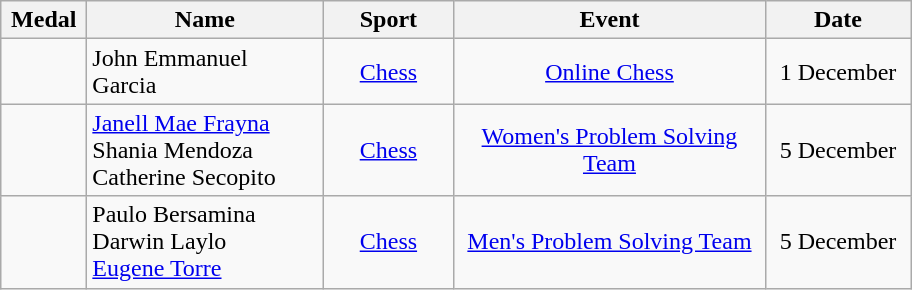<table class="wikitable sortable" style="font-size:100%; text-align:center;">
<tr>
<th width="50">Medal</th>
<th width="150">Name</th>
<th width="80">Sport</th>
<th width="200">Event</th>
<th width="90">Date</th>
</tr>
<tr>
<td></td>
<td align=left>John Emmanuel Garcia</td>
<td> <a href='#'>Chess</a></td>
<td><a href='#'>Online Chess</a></td>
<td>1 December</td>
</tr>
<tr>
<td></td>
<td align=left><a href='#'>Janell Mae Frayna</a><br>Shania Mendoza<br>Catherine Secopito</td>
<td> <a href='#'>Chess</a></td>
<td><a href='#'>Women's Problem Solving Team</a></td>
<td>5 December</td>
</tr>
<tr>
<td></td>
<td align=left>Paulo Bersamina<br>Darwin Laylo<br><a href='#'>Eugene Torre</a></td>
<td> <a href='#'>Chess</a></td>
<td><a href='#'>Men's Problem Solving Team</a></td>
<td>5 December</td>
</tr>
</table>
